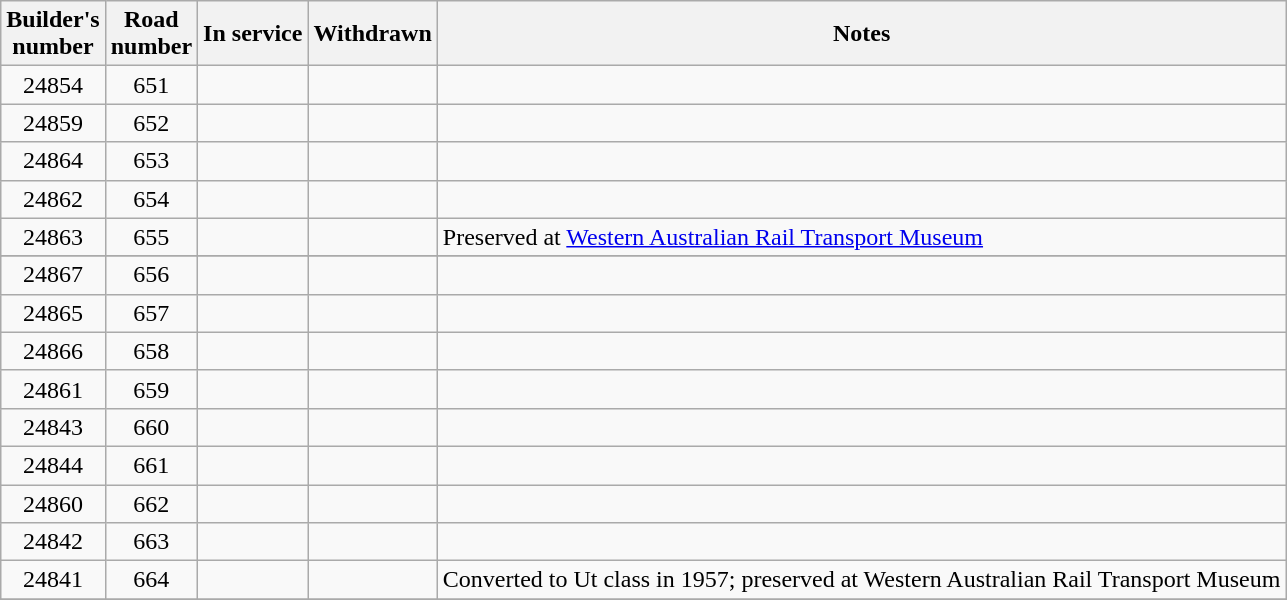<table cellpadding="2">
<tr>
<td><br><table class="wikitable sortable">
<tr>
<th>Builder's<br>number</th>
<th>Road<br>number</th>
<th>In service</th>
<th>Withdrawn</th>
<th>Notes</th>
</tr>
<tr>
<td align=center>24854</td>
<td align=center>651</td>
<td></td>
<td></td>
<td></td>
</tr>
<tr>
<td align=center>24859</td>
<td align=center>652</td>
<td></td>
<td></td>
<td></td>
</tr>
<tr>
<td align=center>24864</td>
<td align=center>653</td>
<td></td>
<td></td>
<td></td>
</tr>
<tr>
<td align=center>24862</td>
<td align=center>654</td>
<td></td>
<td></td>
<td></td>
</tr>
<tr>
<td align=center>24863</td>
<td align=center>655</td>
<td></td>
<td></td>
<td>Preserved at <a href='#'>Western Australian Rail Transport Museum</a></td>
</tr>
<tr>
</tr>
<tr>
<td align=center>24867</td>
<td align=center>656</td>
<td></td>
<td></td>
<td></td>
</tr>
<tr>
<td align=center>24865</td>
<td align=center>657</td>
<td></td>
<td></td>
<td></td>
</tr>
<tr>
<td align=center>24866</td>
<td align=center>658</td>
<td></td>
<td></td>
<td></td>
</tr>
<tr>
<td align=center>24861</td>
<td align=center>659</td>
<td></td>
<td></td>
<td></td>
</tr>
<tr>
<td align=center>24843</td>
<td align=center>660</td>
<td></td>
<td></td>
<td></td>
</tr>
<tr>
<td align=center>24844</td>
<td align=center>661</td>
<td></td>
<td></td>
<td></td>
</tr>
<tr>
<td align=center>24860</td>
<td align=center>662</td>
<td></td>
<td></td>
<td></td>
</tr>
<tr>
<td align=center>24842</td>
<td align=center>663</td>
<td></td>
<td></td>
<td></td>
</tr>
<tr>
<td align=center>24841</td>
<td align=center>664</td>
<td></td>
<td></td>
<td>Converted to Ut class in 1957; preserved at Western Australian Rail Transport Museum</td>
</tr>
<tr>
</tr>
</table>
</td>
</tr>
</table>
